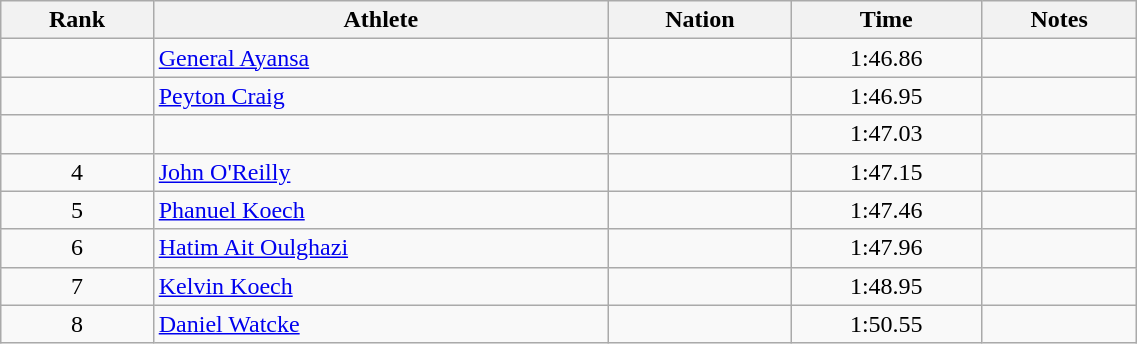<table class="wikitable sortable" style="text-align:center;width: 60%;">
<tr>
<th scope="col">Rank</th>
<th scope="col">Athlete</th>
<th scope="col">Nation</th>
<th scope="col">Time</th>
<th scope="col">Notes</th>
</tr>
<tr>
<td></td>
<td align=left><a href='#'>General Ayansa</a></td>
<td align=left></td>
<td>1:46.86</td>
<td></td>
</tr>
<tr>
<td></td>
<td align=left><a href='#'>Peyton Craig</a></td>
<td align=left></td>
<td>1:46.95</td>
<td></td>
</tr>
<tr>
<td></td>
<td align=left></td>
<td align=left></td>
<td>1:47.03</td>
<td></td>
</tr>
<tr>
<td>4</td>
<td align=left><a href='#'>John O'Reilly</a></td>
<td align=left></td>
<td>1:47.15</td>
<td></td>
</tr>
<tr>
<td>5</td>
<td align=left><a href='#'>Phanuel Koech</a></td>
<td align=left></td>
<td>1:47.46</td>
<td></td>
</tr>
<tr>
<td>6</td>
<td align=left><a href='#'>Hatim Ait Oulghazi</a></td>
<td align=left></td>
<td>1:47.96</td>
<td></td>
</tr>
<tr>
<td>7</td>
<td align=left><a href='#'>Kelvin Koech</a></td>
<td align=left></td>
<td>1:48.95</td>
<td></td>
</tr>
<tr>
<td>8</td>
<td align=left><a href='#'>Daniel Watcke</a></td>
<td align=left></td>
<td>1:50.55</td>
<td></td>
</tr>
</table>
